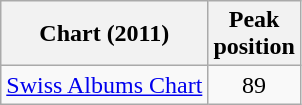<table class="wikitable sortable">
<tr>
<th>Chart (2011)</th>
<th>Peak<br>position</th>
</tr>
<tr>
<td><a href='#'>Swiss Albums Chart</a></td>
<td style="text-align:center;">89</td>
</tr>
</table>
